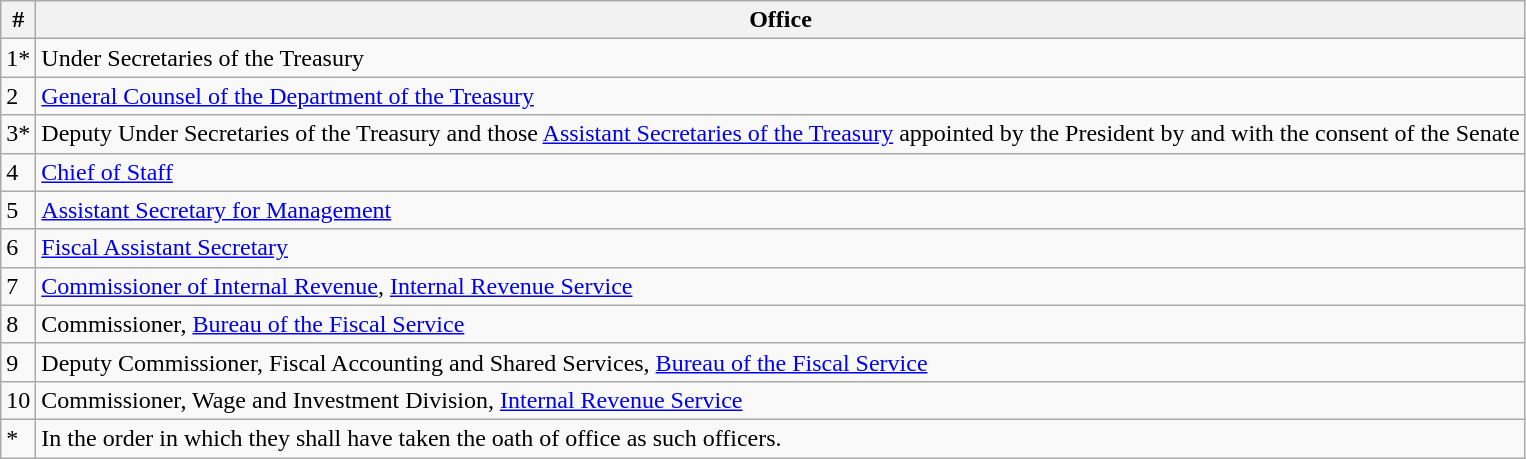<table class="wikitable">
<tr>
<th>#</th>
<th>Office</th>
</tr>
<tr>
<td>1*</td>
<td>Under Secretaries of the Treasury</td>
</tr>
<tr>
<td>2</td>
<td><a href='#'>General Counsel of the Department of the Treasury</a></td>
</tr>
<tr>
<td>3*</td>
<td>Deputy Under Secretaries of the Treasury and those <a href='#'>Assistant Secretaries of the Treasury</a> appointed by the President by and with the consent of the Senate</td>
</tr>
<tr>
<td>4</td>
<td><a href='#'>Chief of Staff</a></td>
</tr>
<tr>
<td>5</td>
<td><a href='#'>Assistant Secretary for Management</a></td>
</tr>
<tr>
<td>6</td>
<td><a href='#'>Fiscal Assistant Secretary</a></td>
</tr>
<tr>
<td>7</td>
<td><a href='#'>Commissioner of Internal Revenue</a>, <a href='#'>Internal Revenue Service</a></td>
</tr>
<tr>
<td>8</td>
<td>Commissioner, <a href='#'>Bureau of the Fiscal Service</a></td>
</tr>
<tr>
<td>9</td>
<td>Deputy Commissioner, Fiscal Accounting and Shared Services, <a href='#'>Bureau of the Fiscal Service</a></td>
</tr>
<tr>
<td>10</td>
<td>Commissioner, Wage and Investment Division, <a href='#'>Internal Revenue Service</a></td>
</tr>
<tr>
<td>*</td>
<td>In the order in which they shall have taken the oath of office as such officers.</td>
</tr>
</table>
